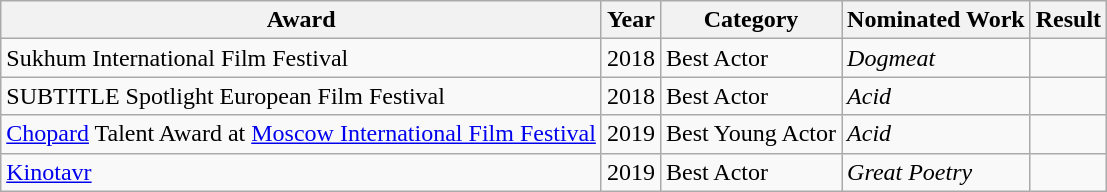<table class="wikitable sortable">
<tr>
<th>Award</th>
<th>Year</th>
<th>Category</th>
<th>Nominated Work</th>
<th>Result</th>
</tr>
<tr>
<td>Sukhum International Film Festival</td>
<td>2018</td>
<td>Best Actor</td>
<td><em>Dogmeat</em></td>
<td></td>
</tr>
<tr>
<td>SUBTITLE Spotlight European Film Festival</td>
<td>2018</td>
<td>Best Actor</td>
<td><em>Acid</em></td>
<td></td>
</tr>
<tr>
<td><a href='#'>Chopard</a> Talent Award at <a href='#'>Moscow International Film Festival</a></td>
<td>2019</td>
<td>Best Young Actor</td>
<td><em>Acid</em></td>
<td></td>
</tr>
<tr>
<td><a href='#'>Kinotavr</a></td>
<td>2019</td>
<td>Best Actor</td>
<td><em>Great Poetry</em></td>
<td></td>
</tr>
</table>
